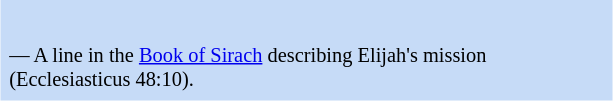<table class="toccolours" style="float: right; margin-left: 1em; margin-right: 2em; font-size: 85%; background:#c6dbf7; color:black; width:30em; max-width: 40%;" cellspacing="5">
<tr>
<td style="text-align: left;" "><br></td>
</tr>
<tr>
<td style="text-align: left;">— A line in the <a href='#'>Book of Sirach</a> describing Elijah's mission (Ecclesiasticus 48:10).</td>
</tr>
</table>
